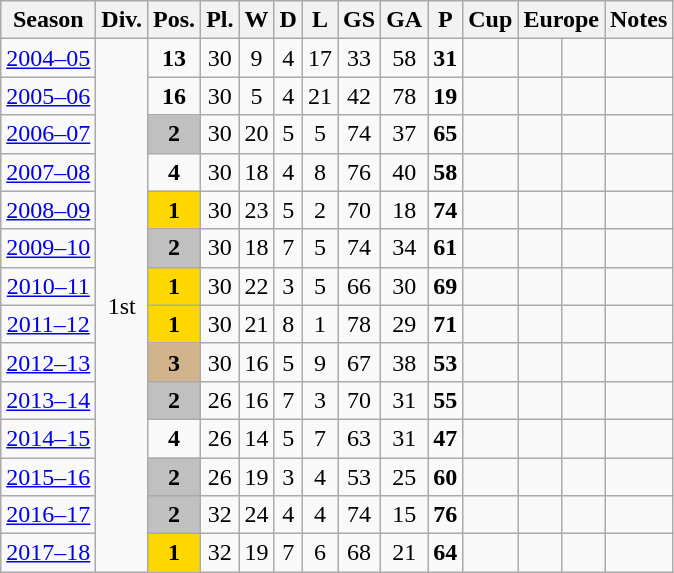<table class="wikitable" style="text-align:center;">
<tr style="background:#efefef;">
<th>Season</th>
<th>Div.</th>
<th>Pos.</th>
<th>Pl.</th>
<th>W</th>
<th>D</th>
<th>L</th>
<th>GS</th>
<th>GA</th>
<th>P</th>
<th>Cup</th>
<th colspan="2">Europe</th>
<th>Notes</th>
</tr>
<tr>
<td style="text-align:center;"><a href='#'>2004–05</a></td>
<td style="text-align:center;"rowspan=14>1st</td>
<td style="text-align:center;"><strong>13</strong></td>
<td style="text-align:center;">30</td>
<td style="text-align:center;">9</td>
<td style="text-align:center;">4</td>
<td style="text-align:center;">17</td>
<td style="text-align:center;">33</td>
<td style="text-align:center;">58</td>
<td style="text-align:center;"><strong>31</strong></td>
<td style="text-align:center;"></td>
<td style="text-align:center;"></td>
<td style="text-align:center;"></td>
<td style="text-align:center;"></td>
</tr>
<tr>
<td style="text-align:center;"><a href='#'>2005–06</a></td>
<td style="text-align:center;"><strong>16</strong></td>
<td style="text-align:center;">30</td>
<td style="text-align:center;">5</td>
<td style="text-align:center;">4</td>
<td style="text-align:center;">21</td>
<td style="text-align:center;">42</td>
<td style="text-align:center;">78</td>
<td style="text-align:center;"><strong>19</strong></td>
<td style="text-align:center;"></td>
<td style="text-align:center;"></td>
<td style="text-align:center;"></td>
<td style="text-align:center;"></td>
</tr>
<tr>
<td style="text-align:center;"><a href='#'>2006–07</a></td>
<td style="text-align:center;" bgcolor=silver><strong>2</strong></td>
<td style="text-align:center;">30</td>
<td style="text-align:center;">20</td>
<td style="text-align:center;">5</td>
<td style="text-align:center;">5</td>
<td style="text-align:center;">74</td>
<td style="text-align:center;">37</td>
<td style="text-align:center;"><strong>65</strong></td>
<td style="text-align:center;"></td>
<td style="text-align:center;"></td>
<td style="text-align:center;"></td>
<td style="text-align:center;"></td>
</tr>
<tr>
<td style="text-align:center;"><a href='#'>2007–08</a></td>
<td style="text-align:center;"><strong>4</strong></td>
<td style="text-align:center;">30</td>
<td style="text-align:center;">18</td>
<td style="text-align:center;">4</td>
<td style="text-align:center;">8</td>
<td style="text-align:center;">76</td>
<td style="text-align:center;">40</td>
<td style="text-align:center;"><strong>58</strong></td>
<td style="text-align:center;"></td>
<td style="text-align:center;"></td>
<td style="text-align:center;"></td>
<td style="text-align:center;"></td>
</tr>
<tr>
<td style="text-align:center;"><a href='#'>2008–09</a></td>
<td style="text-align:center;" bgcolor=gold><strong>1</strong></td>
<td style="text-align:center;">30</td>
<td style="text-align:center;">23</td>
<td style="text-align:center;">5</td>
<td style="text-align:center;">2</td>
<td style="text-align:center;">70</td>
<td style="text-align:center;">18</td>
<td style="text-align:center;"><strong>74</strong></td>
<td style="text-align:center;"></td>
<td style="text-align:center;"></td>
<td style="text-align:center;"></td>
<td style="text-align:center;"></td>
</tr>
<tr>
<td style="text-align:center;"><a href='#'>2009–10</a></td>
<td style="text-align:center;" bgcolor=silver><strong>2</strong></td>
<td style="text-align:center;">30</td>
<td style="text-align:center;">18</td>
<td style="text-align:center;">7</td>
<td style="text-align:center;">5</td>
<td style="text-align:center;">74</td>
<td style="text-align:center;">34</td>
<td style="text-align:center;"><strong>61</strong></td>
<td style="text-align:center;"></td>
<td style="text-align:center;"></td>
<td style="text-align:center;"></td>
<td style="text-align:center;"></td>
</tr>
<tr>
<td style="text-align:center;"><a href='#'>2010–11</a></td>
<td style="text-align:center;" bgcolor=gold><strong>1</strong></td>
<td style="text-align:center;">30</td>
<td style="text-align:center;">22</td>
<td style="text-align:center;">3</td>
<td style="text-align:center;">5</td>
<td style="text-align:center;">66</td>
<td style="text-align:center;">30</td>
<td style="text-align:center;"><strong>69</strong></td>
<td style="text-align:center;"></td>
<td style="text-align:center;"></td>
<td style="text-align:center;"></td>
<td style="text-align:center;"></td>
</tr>
<tr>
<td style="text-align:center;"><a href='#'>2011–12</a></td>
<td style="text-align:center;" bgcolor=gold><strong>1</strong></td>
<td style="text-align:center;">30</td>
<td style="text-align:center;">21</td>
<td style="text-align:center;">8</td>
<td style="text-align:center;">1</td>
<td style="text-align:center;">78</td>
<td style="text-align:center;">29</td>
<td style="text-align:center;"><strong>71</strong></td>
<td style="text-align:center;"></td>
<td style="text-align:center;"></td>
<td style="text-align:center;"></td>
<td style="text-align:center;"></td>
</tr>
<tr>
<td style="text-align:center;"><a href='#'>2012–13</a></td>
<td style="text-align:center;" bgcolor=tan><strong>3</strong></td>
<td style="text-align:center;">30</td>
<td style="text-align:center;">16</td>
<td style="text-align:center;">5</td>
<td style="text-align:center;">9</td>
<td style="text-align:center;">67</td>
<td style="text-align:center;">38</td>
<td style="text-align:center;"><strong>53</strong></td>
<td style="text-align:center;"></td>
<td style="text-align:center;"></td>
<td style="text-align:center;"></td>
<td style="text-align:center;"></td>
</tr>
<tr>
<td style="text-align:center;"><a href='#'>2013–14</a></td>
<td style="text-align:center;" bgcolor=silver><strong>2</strong></td>
<td style="text-align:center;">26</td>
<td style="text-align:center;">16</td>
<td style="text-align:center;">7</td>
<td style="text-align:center;">3</td>
<td style="text-align:center;">70</td>
<td style="text-align:center;">31</td>
<td style="text-align:center;"><strong>55</strong></td>
<td style="text-align:center;"></td>
<td style="text-align:center;"></td>
<td style="text-align:center;"></td>
<td style="text-align:center;"></td>
</tr>
<tr>
<td style="text-align:center;"><a href='#'>2014–15</a></td>
<td style="text-align:center;"><strong>4</strong></td>
<td style="text-align:center;">26</td>
<td style="text-align:center;">14</td>
<td style="text-align:center;">5</td>
<td style="text-align:center;">7</td>
<td style="text-align:center;">63</td>
<td style="text-align:center;">31</td>
<td style="text-align:center;"><strong>47</strong></td>
<td style="text-align:center;"></td>
<td style="text-align:center;"></td>
<td style="text-align:center;"></td>
<td style="text-align:center;"></td>
</tr>
<tr>
<td style="text-align:center;"><a href='#'>2015–16</a></td>
<td style="text-align:center;" bgcolor=silver><strong>2</strong></td>
<td style="text-align:center;">26</td>
<td style="text-align:center;">19</td>
<td style="text-align:center;">3</td>
<td style="text-align:center;">4</td>
<td style="text-align:center;">53</td>
<td style="text-align:center;">25</td>
<td style="text-align:center;"><strong>60</strong></td>
<td style="text-align:center;"></td>
<td style="text-align:center;"></td>
<td style="text-align:center;"></td>
<td style="text-align:center;"></td>
</tr>
<tr>
<td style="text-align:center;"><a href='#'>2016–17</a></td>
<td style="text-align:center;" bgcolor=silver><strong>2</strong></td>
<td style="text-align:center;">32</td>
<td style="text-align:center;">24</td>
<td style="text-align:center;">4</td>
<td style="text-align:center;">4</td>
<td style="text-align:center;">74</td>
<td style="text-align:center;">15</td>
<td style="text-align:center;"><strong>76</strong></td>
<td style="text-align:center;"></td>
<td style="text-align:center;"></td>
<td style="text-align:center;"></td>
<td style="text-align:center;"></td>
</tr>
<tr>
<td style="text-align:center;"><a href='#'>2017–18</a></td>
<td style="text-align:center;" bgcolor=gold><strong>1</strong></td>
<td style="text-align:center;">32</td>
<td style="text-align:center;">19</td>
<td style="text-align:center;">7</td>
<td style="text-align:center;">6</td>
<td style="text-align:center;">68</td>
<td style="text-align:center;">21</td>
<td style="text-align:center;"><strong>64</strong></td>
<td style="text-align:center;"></td>
<td style="text-align:center;"></td>
<td style="text-align:center;"></td>
<td style="text-align:center;"></td>
</tr>
</table>
